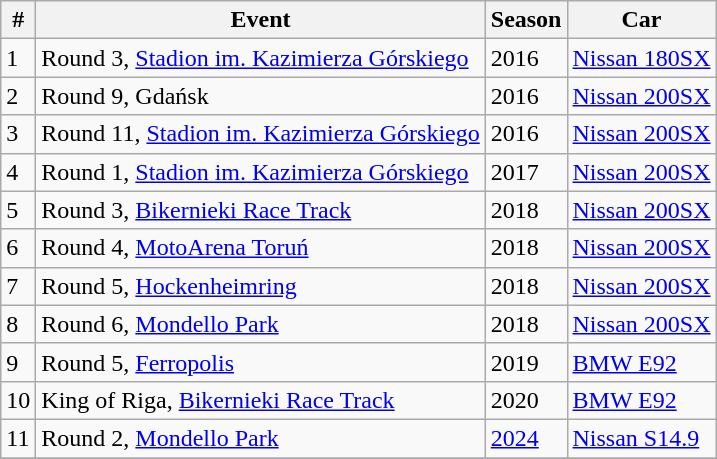<table class="wikitable">
<tr>
<th>#</th>
<th>Event</th>
<th>Season</th>
<th>Car</th>
</tr>
<tr>
<td>1</td>
<td> Round 3, <a href='#'>Stadion im. Kazimierza Górskiego</a></td>
<td>2016</td>
<td><a href='#'>Nissan 180SX</a></td>
</tr>
<tr>
<td>2</td>
<td> Round 9, Gdańsk</td>
<td>2016</td>
<td><a href='#'>Nissan 200SX</a></td>
</tr>
<tr>
<td>3</td>
<td> Round 11, <a href='#'>Stadion im. Kazimierza Górskiego</a></td>
<td>2016</td>
<td><a href='#'>Nissan 200SX</a></td>
</tr>
<tr>
<td>4</td>
<td> Round 1, <a href='#'>Stadion im. Kazimierza Górskiego</a></td>
<td>2017</td>
<td><a href='#'>Nissan 200SX</a></td>
</tr>
<tr>
<td>5</td>
<td> Round 3, <a href='#'>Bikernieki Race Track</a></td>
<td>2018</td>
<td><a href='#'>Nissan 200SX</a></td>
</tr>
<tr>
<td>6</td>
<td> Round 4, <a href='#'>MotoArena Toruń</a></td>
<td>2018</td>
<td><a href='#'>Nissan 200SX</a></td>
</tr>
<tr>
<td>7</td>
<td> Round 5, <a href='#'>Hockenheimring</a></td>
<td>2018</td>
<td><a href='#'>Nissan 200SX</a></td>
</tr>
<tr>
<td>8</td>
<td> Round 6, <a href='#'>Mondello Park</a></td>
<td>2018</td>
<td><a href='#'>Nissan 200SX</a></td>
</tr>
<tr>
<td>9</td>
<td> Round 5, <a href='#'>Ferropolis</a></td>
<td>2019</td>
<td><a href='#'>BMW E92</a></td>
</tr>
<tr>
<td>10</td>
<td> King of Riga, <a href='#'>Bikernieki Race Track</a></td>
<td>2020</td>
<td><a href='#'>BMW E92</a></td>
</tr>
<tr>
<td>11</td>
<td> Round 2, <a href='#'>Mondello Park</a></td>
<td><a href='#'>2024</a></td>
<td><a href='#'>Nissan S14.9</a></td>
</tr>
<tr>
</tr>
</table>
